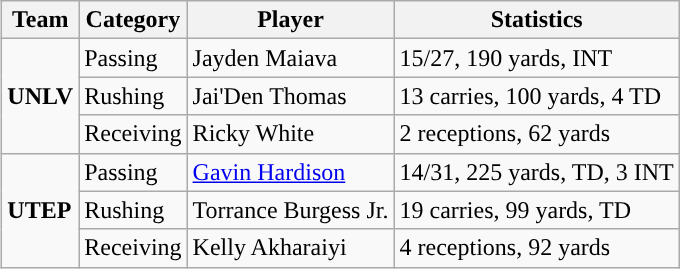<table class="wikitable" style="float: right;">
<tr>
<th>Team</th>
<th>Category</th>
<th>Player</th>
<th>Statistics</th>
</tr>
<tr>
<td rowspan=3><strong>UNLV</strong></td>
<td>Passing</td>
<td>Jayden Maiava</td>
<td>15/27, 190 yards, INT</td>
</tr>
<tr>
<td>Rushing</td>
<td>Jai'Den Thomas</td>
<td>13 carries, 100 yards, 4 TD</td>
</tr>
<tr>
<td>Receiving</td>
<td>Ricky White</td>
<td>2 receptions, 62 yards</td>
</tr>
<tr>
<td rowspan=3><strong>UTEP</strong></td>
<td>Passing</td>
<td><a href='#'>Gavin Hardison</a></td>
<td>14/31, 225 yards, TD, 3 INT</td>
</tr>
<tr>
<td>Rushing</td>
<td>Torrance Burgess Jr.</td>
<td>19 carries, 99 yards, TD</td>
</tr>
<tr>
<td>Receiving</td>
<td>Kelly Akharaiyi</td>
<td>4 receptions, 92 yards</td>
</tr>
</table>
